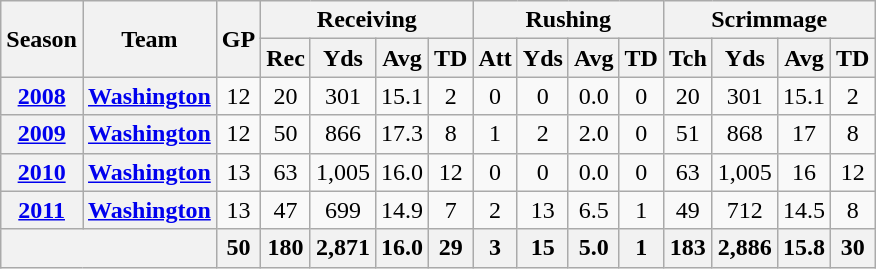<table class="wikitable sortable" style="text-align:center">
<tr>
<th rowspan="2">Season</th>
<th rowspan="2">Team</th>
<th rowspan="2">GP</th>
<th colspan="4">Receiving</th>
<th colspan="4">Rushing</th>
<th colspan="4">Scrimmage</th>
</tr>
<tr>
<th>Rec</th>
<th>Yds</th>
<th>Avg</th>
<th>TD</th>
<th>Att</th>
<th>Yds</th>
<th>Avg</th>
<th>TD</th>
<th>Tch</th>
<th>Yds</th>
<th>Avg</th>
<th>TD</th>
</tr>
<tr>
<th><a href='#'>2008</a></th>
<th><a href='#'>Washington</a></th>
<td>12</td>
<td>20</td>
<td>301</td>
<td>15.1</td>
<td>2</td>
<td>0</td>
<td>0</td>
<td>0.0</td>
<td>0</td>
<td>20</td>
<td>301</td>
<td>15.1</td>
<td>2</td>
</tr>
<tr>
<th><a href='#'>2009</a></th>
<th><a href='#'>Washington</a></th>
<td>12</td>
<td>50</td>
<td>866</td>
<td>17.3</td>
<td>8</td>
<td>1</td>
<td>2</td>
<td>2.0</td>
<td>0</td>
<td>51</td>
<td>868</td>
<td>17</td>
<td>8</td>
</tr>
<tr>
<th><a href='#'>2010</a></th>
<th><a href='#'>Washington</a></th>
<td>13</td>
<td>63</td>
<td>1,005</td>
<td>16.0</td>
<td>12</td>
<td>0</td>
<td>0</td>
<td>0.0</td>
<td>0</td>
<td>63</td>
<td>1,005</td>
<td>16</td>
<td>12</td>
</tr>
<tr>
<th><a href='#'>2011</a></th>
<th><a href='#'>Washington</a></th>
<td>13</td>
<td>47</td>
<td>699</td>
<td>14.9</td>
<td>7</td>
<td>2</td>
<td>13</td>
<td>6.5</td>
<td>1</td>
<td>49</td>
<td>712</td>
<td>14.5</td>
<td>8</td>
</tr>
<tr>
<th colspan="2"></th>
<th>50</th>
<th>180</th>
<th>2,871</th>
<th>16.0</th>
<th>29</th>
<th>3</th>
<th>15</th>
<th>5.0</th>
<th>1</th>
<th>183</th>
<th>2,886</th>
<th>15.8</th>
<th>30</th>
</tr>
</table>
